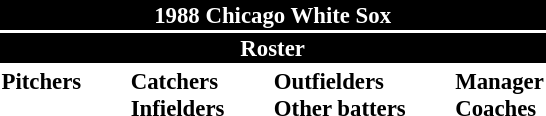<table class="toccolours" style="font-size: 95%;">
<tr>
<th colspan="10" style="background-color: black; color: white; text-align: center;">1988 Chicago White Sox</th>
</tr>
<tr>
<td colspan="10" style="background-color: black; color: white; text-align: center;"><strong>Roster</strong></td>
</tr>
<tr>
<td valign="top"><strong>Pitchers</strong><br>



















</td>
<td width="25px"></td>
<td valign="top"><strong>Catchers</strong><br>


<strong>Infielders</strong>










</td>
<td width="25px"></td>
<td valign="top"><strong>Outfielders</strong><br>







<strong>Other batters</strong>
</td>
<td width="25px"></td>
<td valign="top"><strong>Manager</strong><br>
<strong>Coaches</strong>





</td>
</tr>
</table>
